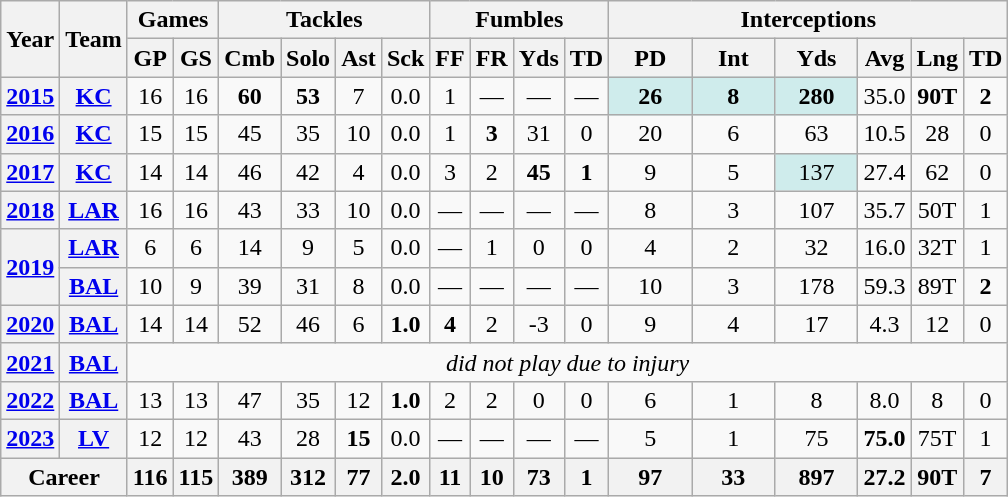<table class=wikitable style="text-align:center;">
<tr>
<th rowspan="2">Year</th>
<th rowspan="2">Team</th>
<th colspan="2">Games</th>
<th colspan="4">Tackles</th>
<th colspan="4">Fumbles</th>
<th colspan="6">Interceptions</th>
</tr>
<tr>
<th>GP</th>
<th>GS</th>
<th>Cmb</th>
<th>Solo</th>
<th>Ast</th>
<th>Sck</th>
<th>FF</th>
<th>FR</th>
<th>Yds</th>
<th>TD</th>
<th>PD</th>
<th>Int</th>
<th>Yds</th>
<th>Avg</th>
<th>Lng</th>
<th>TD</th>
</tr>
<tr>
<th><a href='#'>2015</a></th>
<th><a href='#'>KC</a></th>
<td>16</td>
<td>16</td>
<td><strong>60</strong></td>
<td><strong>53</strong></td>
<td>7</td>
<td>0.0</td>
<td>1</td>
<td>—</td>
<td>—</td>
<td>—</td>
<td style="background:#cfecec; width:3em;"><strong>26</strong></td>
<td style="background:#cfecec; width:3em;"><strong>8</strong></td>
<td style="background:#cfecec; width:3em;"><strong>280</strong></td>
<td>35.0</td>
<td><strong>90T</strong></td>
<td><strong>2</strong></td>
</tr>
<tr>
<th><a href='#'>2016</a></th>
<th><a href='#'>KC</a></th>
<td>15</td>
<td>15</td>
<td>45</td>
<td>35</td>
<td>10</td>
<td>0.0</td>
<td>1</td>
<td><strong>3</strong></td>
<td>31</td>
<td>0</td>
<td>20</td>
<td>6</td>
<td>63</td>
<td>10.5</td>
<td>28</td>
<td>0</td>
</tr>
<tr>
<th><a href='#'>2017</a></th>
<th><a href='#'>KC</a></th>
<td>14</td>
<td>14</td>
<td>46</td>
<td>42</td>
<td>4</td>
<td>0.0</td>
<td>3</td>
<td>2</td>
<td><strong>45</strong></td>
<td><strong>1</strong></td>
<td>9</td>
<td>5</td>
<td style="background:#cfecec; width:3em;">137</td>
<td>27.4</td>
<td>62</td>
<td>0</td>
</tr>
<tr>
<th><a href='#'>2018</a></th>
<th><a href='#'>LAR</a></th>
<td>16</td>
<td>16</td>
<td>43</td>
<td>33</td>
<td>10</td>
<td>0.0</td>
<td>—</td>
<td>—</td>
<td>—</td>
<td>—</td>
<td>8</td>
<td>3</td>
<td>107</td>
<td>35.7</td>
<td>50T</td>
<td>1</td>
</tr>
<tr>
<th rowspan="2"><a href='#'>2019</a></th>
<th><a href='#'>LAR</a></th>
<td>6</td>
<td>6</td>
<td>14</td>
<td>9</td>
<td>5</td>
<td>0.0</td>
<td>—</td>
<td>1</td>
<td>0</td>
<td>0</td>
<td>4</td>
<td>2</td>
<td>32</td>
<td>16.0</td>
<td>32T</td>
<td>1</td>
</tr>
<tr>
<th><a href='#'>BAL</a></th>
<td>10</td>
<td>9</td>
<td>39</td>
<td>31</td>
<td>8</td>
<td>0.0</td>
<td>—</td>
<td>—</td>
<td>—</td>
<td>—</td>
<td>10</td>
<td>3</td>
<td>178</td>
<td>59.3</td>
<td>89T</td>
<td><strong>2</strong></td>
</tr>
<tr>
<th><a href='#'>2020</a></th>
<th><a href='#'>BAL</a></th>
<td>14</td>
<td>14</td>
<td>52</td>
<td>46</td>
<td>6</td>
<td><strong>1.0</strong></td>
<td><strong>4</strong></td>
<td>2</td>
<td>-3</td>
<td>0</td>
<td>9</td>
<td>4</td>
<td>17</td>
<td>4.3</td>
<td>12</td>
<td>0</td>
</tr>
<tr>
<th><a href='#'>2021</a></th>
<th><a href='#'>BAL</a></th>
<td colspan="16"><em>did not play due to injury</em></td>
</tr>
<tr>
<th><a href='#'>2022</a></th>
<th><a href='#'>BAL</a></th>
<td>13</td>
<td>13</td>
<td>47</td>
<td>35</td>
<td>12</td>
<td><strong>1.0</strong></td>
<td>2</td>
<td>2</td>
<td>0</td>
<td>0</td>
<td>6</td>
<td>1</td>
<td>8</td>
<td>8.0</td>
<td>8</td>
<td>0</td>
</tr>
<tr>
<th><a href='#'>2023</a></th>
<th><a href='#'>LV</a></th>
<td>12</td>
<td>12</td>
<td>43</td>
<td>28</td>
<td><strong>15</strong></td>
<td>0.0</td>
<td>—</td>
<td>—</td>
<td>—</td>
<td>—</td>
<td>5</td>
<td>1</td>
<td>75</td>
<td><strong>75.0</strong></td>
<td>75T</td>
<td>1</td>
</tr>
<tr>
<th colspan="2">Career</th>
<th>116</th>
<th>115</th>
<th>389</th>
<th>312</th>
<th>77</th>
<th>2.0</th>
<th>11</th>
<th>10</th>
<th>73</th>
<th>1</th>
<th>97</th>
<th>33</th>
<th>897</th>
<th>27.2</th>
<th>90T</th>
<th>7</th>
</tr>
</table>
